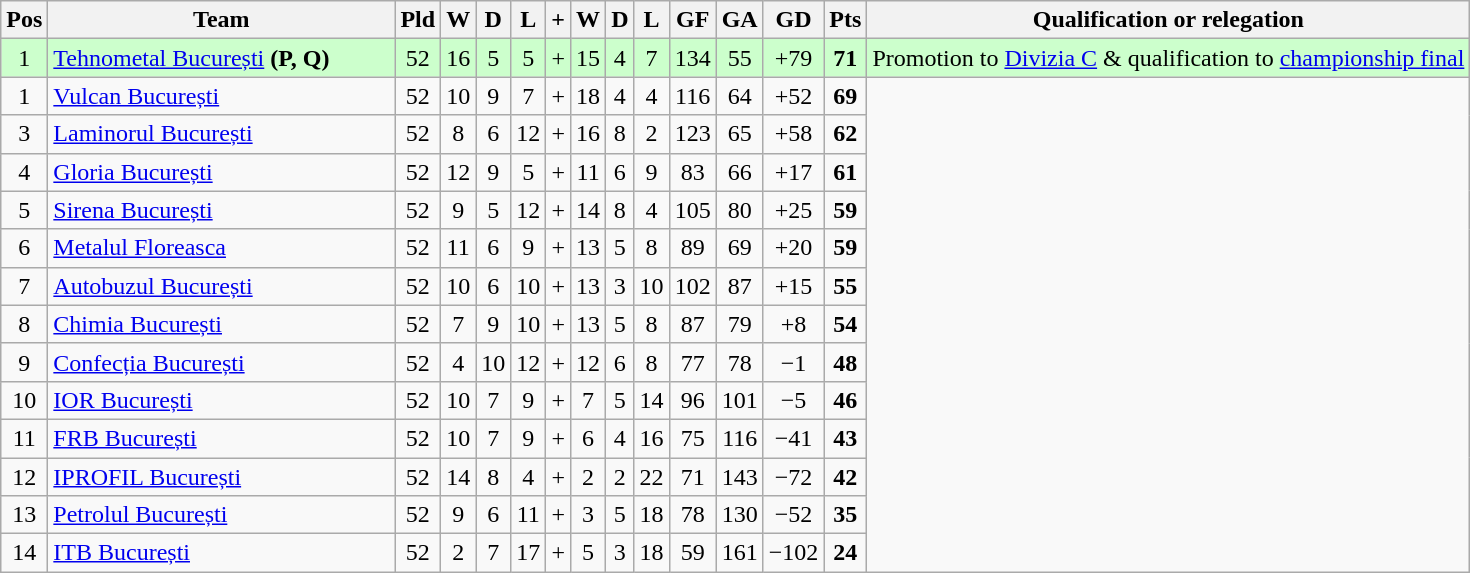<table class="wikitable" style="text-align:center">
<tr>
<th><abbr>Pos</abbr></th>
<th style="width:14em"!style="width:17em">Team</th>
<th><abbr>Pld</abbr></th>
<th><abbr>W</abbr></th>
<th><abbr>D</abbr></th>
<th><abbr>L</abbr></th>
<th>+</th>
<th><abbr>W</abbr></th>
<th><abbr>D</abbr></th>
<th><abbr>L</abbr></th>
<th><abbr>GF</abbr></th>
<th><abbr>GA</abbr></th>
<th><abbr>GD</abbr></th>
<th><abbr>Pts</abbr></th>
<th>Qualification or relegation</th>
</tr>
<tr style="text-align:center; background:#ccffcc">
<td>1</td>
<td align=left><a href='#'>Tehnometal București</a> <strong>(P, Q)</strong></td>
<td>52</td>
<td>16</td>
<td>5</td>
<td>5</td>
<td>+</td>
<td>15</td>
<td>4</td>
<td>7</td>
<td>134</td>
<td>55</td>
<td>+79</td>
<td><strong>71</strong></td>
<td>Promotion to <a href='#'>Divizia C</a> & qualification to <a href='#'>championship final</a></td>
</tr>
<tr align=center>
<td>1</td>
<td align=left><a href='#'>Vulcan București</a></td>
<td>52</td>
<td>10</td>
<td>9</td>
<td>7</td>
<td>+</td>
<td>18</td>
<td>4</td>
<td>4</td>
<td>116</td>
<td>64</td>
<td>+52</td>
<td><strong>69</strong></td>
</tr>
<tr align=center>
<td>3</td>
<td align=left><a href='#'>Laminorul București</a></td>
<td>52</td>
<td>8</td>
<td>6</td>
<td>12</td>
<td>+</td>
<td>16</td>
<td>8</td>
<td>2</td>
<td>123</td>
<td>65</td>
<td>+58</td>
<td><strong>62</strong></td>
</tr>
<tr align=center>
<td>4</td>
<td align=left><a href='#'>Gloria București</a></td>
<td>52</td>
<td>12</td>
<td>9</td>
<td>5</td>
<td>+</td>
<td>11</td>
<td>6</td>
<td>9</td>
<td>83</td>
<td>66</td>
<td>+17</td>
<td><strong>61</strong></td>
</tr>
<tr align=center>
<td>5</td>
<td align=left><a href='#'>Sirena București</a></td>
<td>52</td>
<td>9</td>
<td>5</td>
<td>12</td>
<td>+</td>
<td>14</td>
<td>8</td>
<td>4</td>
<td>105</td>
<td>80</td>
<td>+25</td>
<td><strong>59</strong></td>
</tr>
<tr align=center>
<td>6</td>
<td align=left><a href='#'>Metalul Floreasca</a></td>
<td>52</td>
<td>11</td>
<td>6</td>
<td>9</td>
<td>+</td>
<td>13</td>
<td>5</td>
<td>8</td>
<td>89</td>
<td>69</td>
<td>+20</td>
<td><strong>59</strong></td>
</tr>
<tr align=center>
<td>7</td>
<td align=left><a href='#'>Autobuzul București</a></td>
<td>52</td>
<td>10</td>
<td>6</td>
<td>10</td>
<td>+</td>
<td>13</td>
<td>3</td>
<td>10</td>
<td>102</td>
<td>87</td>
<td>+15</td>
<td><strong>55</strong></td>
</tr>
<tr align=center>
<td>8</td>
<td align=left><a href='#'>Chimia București</a></td>
<td>52</td>
<td>7</td>
<td>9</td>
<td>10</td>
<td>+</td>
<td>13</td>
<td>5</td>
<td>8</td>
<td>87</td>
<td>79</td>
<td>+8</td>
<td><strong>54</strong></td>
</tr>
<tr align=center>
<td>9</td>
<td align=left><a href='#'>Confecția București</a></td>
<td>52</td>
<td>4</td>
<td>10</td>
<td>12</td>
<td>+</td>
<td>12</td>
<td>6</td>
<td>8</td>
<td>77</td>
<td>78</td>
<td>−1</td>
<td><strong>48</strong></td>
</tr>
<tr align=center>
<td>10</td>
<td align=left><a href='#'>IOR București</a></td>
<td>52</td>
<td>10</td>
<td>7</td>
<td>9</td>
<td>+</td>
<td>7</td>
<td>5</td>
<td>14</td>
<td>96</td>
<td>101</td>
<td>−5</td>
<td><strong>46</strong></td>
</tr>
<tr align=center>
<td>11</td>
<td align=left><a href='#'>FRB București</a></td>
<td>52</td>
<td>10</td>
<td>7</td>
<td>9</td>
<td>+</td>
<td>6</td>
<td>4</td>
<td>16</td>
<td>75</td>
<td>116</td>
<td>−41</td>
<td><strong>43</strong></td>
</tr>
<tr align=center>
<td>12</td>
<td align=left><a href='#'>IPROFIL București</a></td>
<td>52</td>
<td>14</td>
<td>8</td>
<td>4</td>
<td>+</td>
<td>2</td>
<td>2</td>
<td>22</td>
<td>71</td>
<td>143</td>
<td>−72</td>
<td><strong>42</strong></td>
</tr>
<tr align=center>
<td>13</td>
<td align=left><a href='#'>Petrolul București</a></td>
<td>52</td>
<td>9</td>
<td>6</td>
<td>11</td>
<td>+</td>
<td>3</td>
<td>5</td>
<td>18</td>
<td>78</td>
<td>130</td>
<td>−52</td>
<td><strong>35</strong></td>
</tr>
<tr align=center>
<td>14</td>
<td align=left><a href='#'>ITB București</a></td>
<td>52</td>
<td>2</td>
<td>7</td>
<td>17</td>
<td>+</td>
<td>5</td>
<td>3</td>
<td>18</td>
<td>59</td>
<td>161</td>
<td>−102</td>
<td><strong>24</strong></td>
</tr>
</table>
